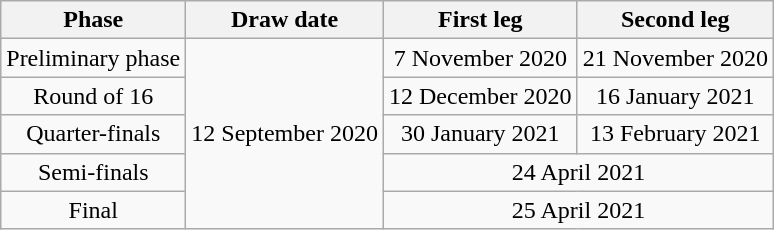<table class="wikitable mw-collapsible mw-collapsed" style="text-align:center">
<tr>
<th>Phase</th>
<th>Draw date</th>
<th>First leg</th>
<th>Second leg</th>
</tr>
<tr>
<td>Preliminary phase</td>
<td rowspan="5">12 September 2020</td>
<td>7 November 2020</td>
<td>21 November 2020</td>
</tr>
<tr>
<td>Round of 16</td>
<td>12 December 2020</td>
<td>16 January 2021</td>
</tr>
<tr>
<td>Quarter-finals</td>
<td>30 January 2021</td>
<td>13 February 2021</td>
</tr>
<tr>
<td>Semi-finals</td>
<td colspan="2">24 April 2021</td>
</tr>
<tr>
<td>Final</td>
<td colspan="2">25 April 2021</td>
</tr>
</table>
